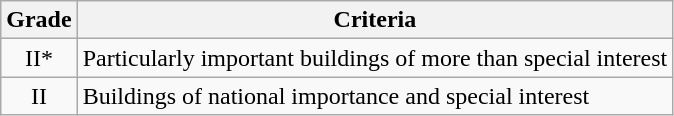<table class="wikitable">
<tr>
<th>Grade</th>
<th>Criteria</th>
</tr>
<tr>
<td align="center" >II*</td>
<td>Particularly important buildings of more than special interest</td>
</tr>
<tr>
<td align="center" >II</td>
<td>Buildings of national importance and special interest</td>
</tr>
</table>
